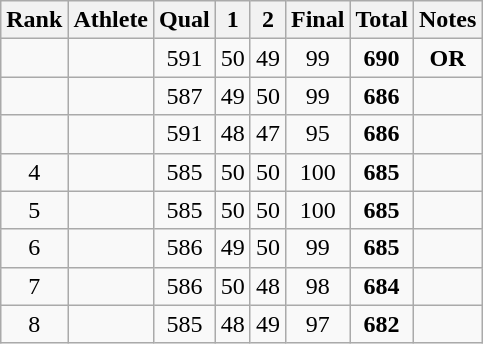<table class="wikitable sortable" style="text-align: center">
<tr>
<th>Rank</th>
<th>Athlete</th>
<th>Qual</th>
<th>1</th>
<th>2</th>
<th>Final</th>
<th>Total</th>
<th>Notes</th>
</tr>
<tr>
<td></td>
<td align=left></td>
<td>591</td>
<td>50</td>
<td>49</td>
<td>99</td>
<td><strong>690</strong></td>
<td><strong>OR</strong></td>
</tr>
<tr>
<td></td>
<td align=left></td>
<td>587</td>
<td>49</td>
<td>50</td>
<td>99</td>
<td><strong>686</strong></td>
<td></td>
</tr>
<tr>
<td></td>
<td align=left></td>
<td>591</td>
<td>48</td>
<td>47</td>
<td>95</td>
<td><strong>686</strong></td>
<td></td>
</tr>
<tr>
<td>4</td>
<td align=left></td>
<td>585</td>
<td>50</td>
<td>50</td>
<td>100</td>
<td><strong>685</strong></td>
<td></td>
</tr>
<tr>
<td>5</td>
<td align=left></td>
<td>585</td>
<td>50</td>
<td>50</td>
<td>100</td>
<td><strong>685</strong></td>
<td></td>
</tr>
<tr>
<td>6</td>
<td align=left></td>
<td>586</td>
<td>49</td>
<td>50</td>
<td>99</td>
<td><strong>685</strong></td>
<td></td>
</tr>
<tr>
<td>7</td>
<td align=left></td>
<td>586</td>
<td>50</td>
<td>48</td>
<td>98</td>
<td><strong>684</strong></td>
<td></td>
</tr>
<tr>
<td>8</td>
<td align=left></td>
<td>585</td>
<td>48</td>
<td>49</td>
<td>97</td>
<td><strong>682</strong></td>
<td></td>
</tr>
</table>
